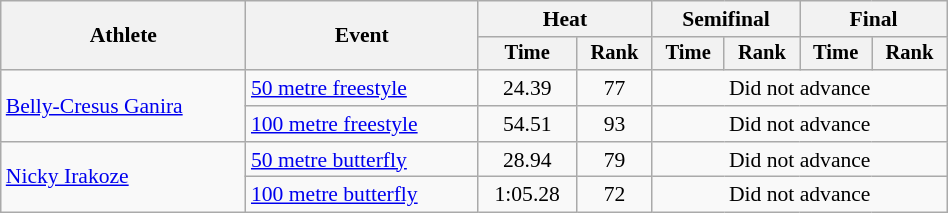<table class="wikitable" style="text-align:center; font-size:90%; width:50%;">
<tr>
<th rowspan="2">Athlete</th>
<th rowspan="2">Event</th>
<th colspan="2">Heat</th>
<th colspan="2">Semifinal</th>
<th colspan="2">Final</th>
</tr>
<tr style="font-size:95%">
<th>Time</th>
<th>Rank</th>
<th>Time</th>
<th>Rank</th>
<th>Time</th>
<th>Rank</th>
</tr>
<tr>
<td align=left rowspan=2><a href='#'>Belly-Cresus Ganira</a></td>
<td align=left><a href='#'>50 metre freestyle</a></td>
<td>24.39</td>
<td>77</td>
<td colspan=4>Did not advance</td>
</tr>
<tr>
<td align=left><a href='#'>100 metre freestyle</a></td>
<td>54.51</td>
<td>93</td>
<td colspan=4>Did not advance</td>
</tr>
<tr>
<td align=left rowspan=2><a href='#'>Nicky Irakoze</a></td>
<td align=left><a href='#'>50 metre butterfly</a></td>
<td>28.94</td>
<td>79</td>
<td colspan=4>Did not advance</td>
</tr>
<tr>
<td align=left><a href='#'>100 metre butterfly</a></td>
<td>1:05.28</td>
<td>72</td>
<td colspan=4>Did not advance</td>
</tr>
</table>
